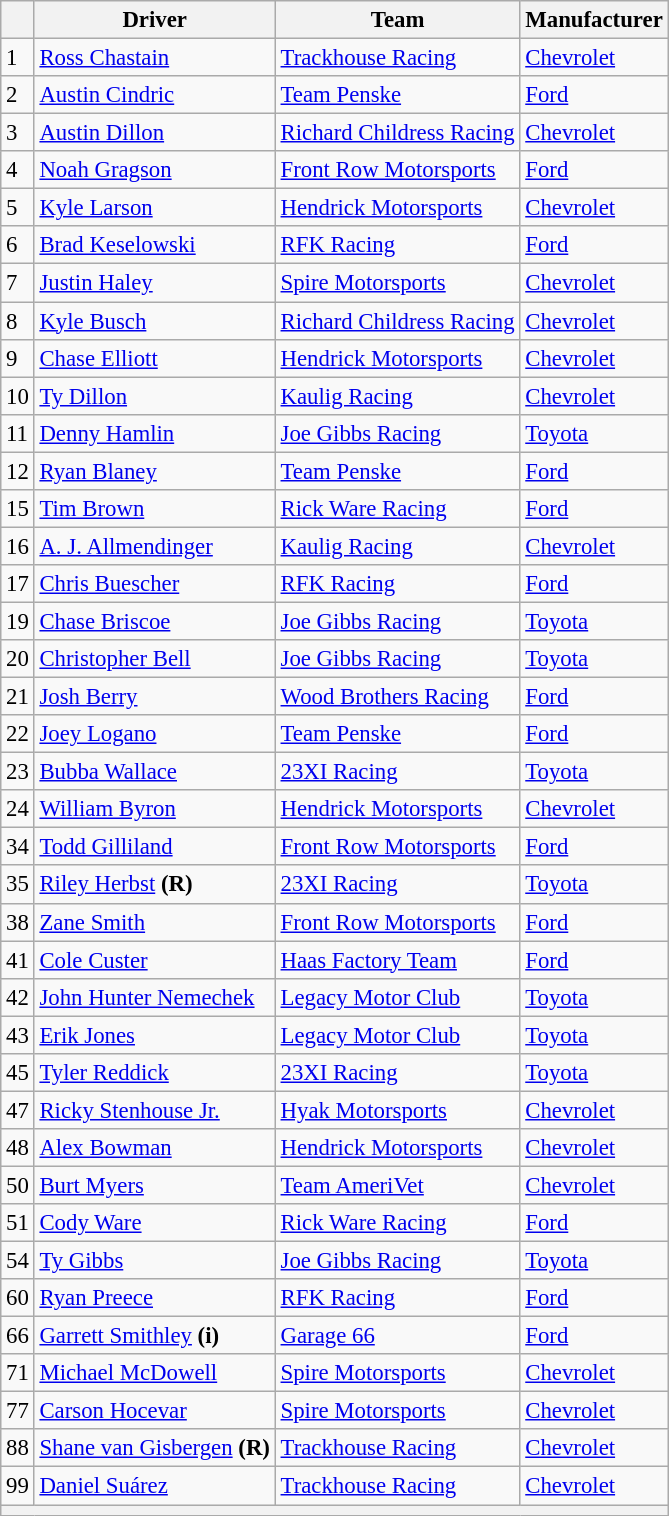<table class="wikitable" style="font-size:95%">
<tr>
<th></th>
<th>Driver</th>
<th>Team</th>
<th>Manufacturer</th>
</tr>
<tr>
<td>1</td>
<td><a href='#'>Ross Chastain</a></td>
<td><a href='#'>Trackhouse Racing</a></td>
<td><a href='#'>Chevrolet</a></td>
</tr>
<tr>
<td>2</td>
<td><a href='#'>Austin Cindric</a></td>
<td><a href='#'>Team Penske</a></td>
<td><a href='#'>Ford</a></td>
</tr>
<tr>
<td>3</td>
<td><a href='#'>Austin Dillon</a></td>
<td><a href='#'>Richard Childress Racing</a></td>
<td><a href='#'>Chevrolet</a></td>
</tr>
<tr>
<td>4</td>
<td><a href='#'>Noah Gragson</a></td>
<td><a href='#'>Front Row Motorsports</a></td>
<td><a href='#'>Ford</a></td>
</tr>
<tr>
<td>5</td>
<td><a href='#'>Kyle Larson</a></td>
<td><a href='#'>Hendrick Motorsports</a></td>
<td><a href='#'>Chevrolet</a></td>
</tr>
<tr>
<td>6</td>
<td><a href='#'>Brad Keselowski</a></td>
<td><a href='#'>RFK Racing</a></td>
<td><a href='#'>Ford</a></td>
</tr>
<tr>
<td>7</td>
<td><a href='#'>Justin Haley</a></td>
<td><a href='#'>Spire Motorsports</a></td>
<td><a href='#'>Chevrolet</a></td>
</tr>
<tr>
<td>8</td>
<td><a href='#'>Kyle Busch</a></td>
<td><a href='#'>Richard Childress Racing</a></td>
<td><a href='#'>Chevrolet</a></td>
</tr>
<tr>
<td>9</td>
<td><a href='#'>Chase Elliott</a></td>
<td><a href='#'>Hendrick Motorsports</a></td>
<td><a href='#'>Chevrolet</a></td>
</tr>
<tr>
<td>10</td>
<td><a href='#'>Ty Dillon</a></td>
<td><a href='#'>Kaulig Racing</a></td>
<td><a href='#'>Chevrolet</a></td>
</tr>
<tr>
<td>11</td>
<td><a href='#'>Denny Hamlin</a></td>
<td><a href='#'>Joe Gibbs Racing</a></td>
<td><a href='#'>Toyota</a></td>
</tr>
<tr>
<td>12</td>
<td><a href='#'>Ryan Blaney</a></td>
<td><a href='#'>Team Penske</a></td>
<td><a href='#'>Ford</a></td>
</tr>
<tr>
<td>15</td>
<td><a href='#'>Tim Brown</a></td>
<td><a href='#'>Rick Ware Racing</a></td>
<td><a href='#'>Ford</a></td>
</tr>
<tr>
<td>16</td>
<td><a href='#'>A. J. Allmendinger</a></td>
<td><a href='#'>Kaulig Racing</a></td>
<td><a href='#'>Chevrolet</a></td>
</tr>
<tr>
<td>17</td>
<td><a href='#'>Chris Buescher</a></td>
<td><a href='#'>RFK Racing</a></td>
<td><a href='#'>Ford</a></td>
</tr>
<tr>
<td>19</td>
<td><a href='#'>Chase Briscoe</a></td>
<td><a href='#'>Joe Gibbs Racing</a></td>
<td><a href='#'>Toyota</a></td>
</tr>
<tr>
<td>20</td>
<td><a href='#'>Christopher Bell</a></td>
<td><a href='#'>Joe Gibbs Racing</a></td>
<td><a href='#'>Toyota</a></td>
</tr>
<tr>
<td>21</td>
<td><a href='#'>Josh Berry</a></td>
<td><a href='#'>Wood Brothers Racing</a></td>
<td><a href='#'>Ford</a></td>
</tr>
<tr>
<td>22</td>
<td><a href='#'>Joey Logano</a></td>
<td><a href='#'>Team Penske</a></td>
<td><a href='#'>Ford</a></td>
</tr>
<tr>
<td>23</td>
<td><a href='#'>Bubba Wallace</a></td>
<td><a href='#'>23XI Racing</a></td>
<td><a href='#'>Toyota</a></td>
</tr>
<tr>
<td>24</td>
<td><a href='#'>William Byron</a></td>
<td><a href='#'>Hendrick Motorsports</a></td>
<td><a href='#'>Chevrolet</a></td>
</tr>
<tr>
<td>34</td>
<td><a href='#'>Todd Gilliland</a></td>
<td><a href='#'>Front Row Motorsports</a></td>
<td><a href='#'>Ford</a></td>
</tr>
<tr>
<td>35</td>
<td><a href='#'>Riley Herbst</a> <strong>(R)</strong></td>
<td><a href='#'>23XI Racing</a></td>
<td><a href='#'>Toyota</a></td>
</tr>
<tr>
<td>38</td>
<td><a href='#'>Zane Smith</a></td>
<td><a href='#'>Front Row Motorsports</a></td>
<td><a href='#'>Ford</a></td>
</tr>
<tr>
<td>41</td>
<td><a href='#'>Cole Custer</a></td>
<td><a href='#'>Haas Factory Team</a></td>
<td><a href='#'>Ford</a></td>
</tr>
<tr>
<td>42</td>
<td><a href='#'>John Hunter Nemechek</a></td>
<td><a href='#'>Legacy Motor Club</a></td>
<td><a href='#'>Toyota</a></td>
</tr>
<tr>
<td>43</td>
<td><a href='#'>Erik Jones</a></td>
<td><a href='#'>Legacy Motor Club</a></td>
<td><a href='#'>Toyota</a></td>
</tr>
<tr>
<td>45</td>
<td><a href='#'>Tyler Reddick</a></td>
<td><a href='#'>23XI Racing</a></td>
<td><a href='#'>Toyota</a></td>
</tr>
<tr>
<td>47</td>
<td><a href='#'>Ricky Stenhouse Jr.</a></td>
<td><a href='#'>Hyak Motorsports</a></td>
<td><a href='#'>Chevrolet</a></td>
</tr>
<tr>
<td>48</td>
<td><a href='#'>Alex Bowman</a></td>
<td><a href='#'>Hendrick Motorsports</a></td>
<td><a href='#'>Chevrolet</a></td>
</tr>
<tr>
<td>50</td>
<td><a href='#'>Burt Myers</a></td>
<td><a href='#'>Team AmeriVet</a></td>
<td><a href='#'>Chevrolet</a></td>
</tr>
<tr>
<td>51</td>
<td><a href='#'>Cody Ware</a></td>
<td><a href='#'>Rick Ware Racing</a></td>
<td><a href='#'>Ford</a></td>
</tr>
<tr>
<td>54</td>
<td><a href='#'>Ty Gibbs</a></td>
<td><a href='#'>Joe Gibbs Racing</a></td>
<td><a href='#'>Toyota</a></td>
</tr>
<tr>
<td>60</td>
<td><a href='#'>Ryan Preece</a></td>
<td><a href='#'>RFK Racing</a></td>
<td><a href='#'>Ford</a></td>
</tr>
<tr>
<td>66</td>
<td><a href='#'>Garrett Smithley</a> <strong>(i)</strong></td>
<td><a href='#'>Garage 66</a></td>
<td><a href='#'>Ford</a></td>
</tr>
<tr>
<td>71</td>
<td><a href='#'>Michael McDowell</a></td>
<td><a href='#'>Spire Motorsports</a></td>
<td><a href='#'>Chevrolet</a></td>
</tr>
<tr>
<td>77</td>
<td><a href='#'>Carson Hocevar</a></td>
<td><a href='#'>Spire Motorsports</a></td>
<td><a href='#'>Chevrolet</a></td>
</tr>
<tr>
<td>88</td>
<td><a href='#'>Shane van Gisbergen</a> <strong>(R)</strong></td>
<td><a href='#'>Trackhouse Racing</a></td>
<td><a href='#'>Chevrolet</a></td>
</tr>
<tr>
<td>99</td>
<td><a href='#'>Daniel Suárez</a></td>
<td><a href='#'>Trackhouse Racing</a></td>
<td><a href='#'>Chevrolet</a></td>
</tr>
<tr>
<th colspan="4"></th>
</tr>
</table>
